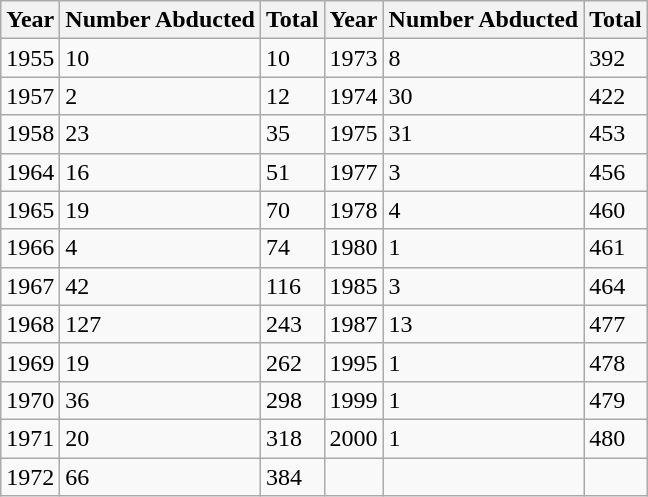<table class="wikitable">
<tr>
<th>Year</th>
<th>Number Abducted</th>
<th>Total</th>
<th>Year</th>
<th>Number Abducted</th>
<th>Total</th>
</tr>
<tr>
<td>1955</td>
<td>10</td>
<td>10</td>
<td>1973</td>
<td>8</td>
<td>392</td>
</tr>
<tr>
<td>1957</td>
<td>2</td>
<td>12</td>
<td>1974</td>
<td>30</td>
<td>422</td>
</tr>
<tr>
<td>1958</td>
<td>23</td>
<td>35</td>
<td>1975</td>
<td>31</td>
<td>453</td>
</tr>
<tr>
<td>1964</td>
<td>16</td>
<td>51</td>
<td>1977</td>
<td>3</td>
<td>456</td>
</tr>
<tr>
<td>1965</td>
<td>19</td>
<td>70</td>
<td>1978</td>
<td>4</td>
<td>460</td>
</tr>
<tr>
<td>1966</td>
<td>4</td>
<td>74</td>
<td>1980</td>
<td>1</td>
<td>461</td>
</tr>
<tr>
<td>1967</td>
<td>42</td>
<td>116</td>
<td>1985</td>
<td>3</td>
<td>464</td>
</tr>
<tr>
<td>1968</td>
<td>127</td>
<td>243</td>
<td>1987</td>
<td>13</td>
<td>477</td>
</tr>
<tr>
<td>1969</td>
<td>19</td>
<td>262</td>
<td>1995</td>
<td>1</td>
<td>478</td>
</tr>
<tr>
<td>1970</td>
<td>36</td>
<td>298</td>
<td>1999</td>
<td>1</td>
<td>479</td>
</tr>
<tr>
<td>1971</td>
<td>20</td>
<td>318</td>
<td>2000</td>
<td>1</td>
<td>480</td>
</tr>
<tr>
<td>1972</td>
<td>66</td>
<td>384</td>
<td></td>
<td></td>
<td></td>
</tr>
</table>
